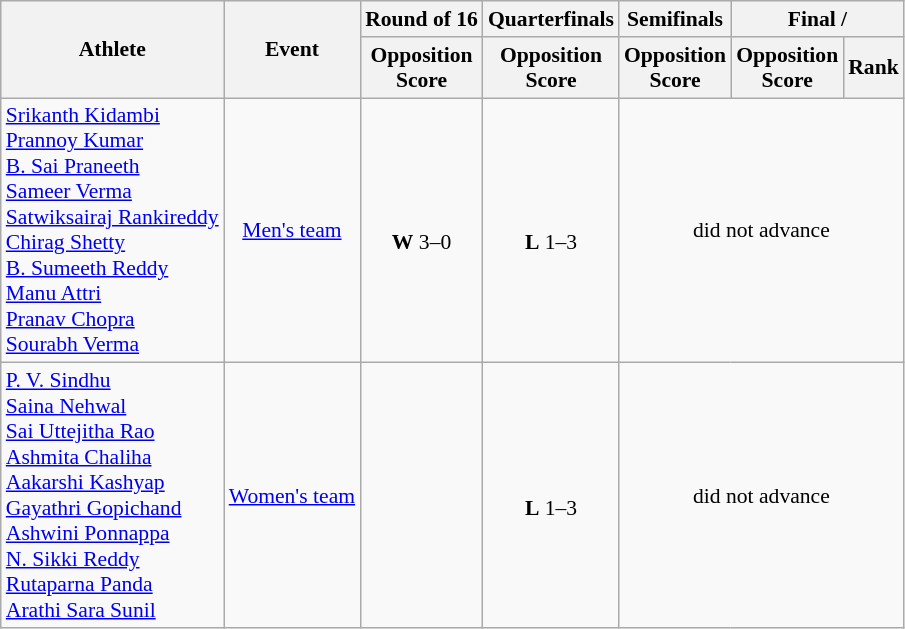<table class=wikitable style="text-align:center; font-size:90%">
<tr>
<th rowspan="2">Athlete</th>
<th rowspan="2">Event</th>
<th>Round of 16</th>
<th>Quarterfinals</th>
<th>Semifinals</th>
<th colspan="2">Final / </th>
</tr>
<tr>
<th>Opposition<br>Score</th>
<th>Opposition<br>Score</th>
<th>Opposition<br>Score</th>
<th>Opposition<br>Score</th>
<th>Rank</th>
</tr>
<tr>
<td align=left><a href='#'>Srikanth Kidambi</a> <br> <a href='#'>Prannoy Kumar</a> <br> <a href='#'>B. Sai Praneeth</a> <br> <a href='#'>Sameer Verma</a> <br> <a href='#'>Satwiksairaj Rankireddy</a> <br> <a href='#'>Chirag Shetty</a> <br> <a href='#'>B. Sumeeth Reddy</a> <br> <a href='#'>Manu Attri</a> <br> <a href='#'>Pranav Chopra</a> <br> <a href='#'>Sourabh Verma</a></td>
<td><a href='#'>Men's team</a></td>
<td><br><strong>W</strong> 3–0</td>
<td><br><strong>L</strong> 1–3</td>
<td colspan="3">did not advance</td>
</tr>
<tr>
<td align=left><a href='#'>P. V. Sindhu</a> <br> <a href='#'>Saina Nehwal</a> <br> <a href='#'>Sai Uttejitha Rao</a> <br> <a href='#'>Ashmita Chaliha</a> <br> <a href='#'>Aakarshi Kashyap</a> <br> <a href='#'>Gayathri Gopichand</a> <br> <a href='#'>Ashwini Ponnappa</a> <br> <a href='#'>N. Sikki Reddy</a> <br> <a href='#'>Rutaparna Panda</a> <br> <a href='#'>Arathi Sara Sunil</a></td>
<td><a href='#'>Women's team</a></td>
<td></td>
<td><br><strong>L</strong> 1–3</td>
<td colspan="3">did not advance</td>
</tr>
</table>
